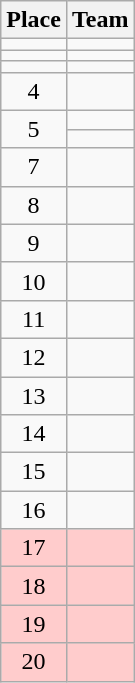<table class="wikitable">
<tr>
<th>Place</th>
<th>Team</th>
</tr>
<tr>
<td align=center></td>
<td></td>
</tr>
<tr>
<td align=center></td>
<td></td>
</tr>
<tr>
<td align=center></td>
<td></td>
</tr>
<tr>
<td align=center>4</td>
<td></td>
</tr>
<tr>
<td rowspan=2 align=center>5</td>
<td></td>
</tr>
<tr>
<td></td>
</tr>
<tr>
<td align=center>7</td>
<td></td>
</tr>
<tr>
<td align=center>8</td>
<td></td>
</tr>
<tr>
<td align=center>9</td>
<td></td>
</tr>
<tr>
<td align=center>10</td>
<td></td>
</tr>
<tr>
<td align=center>11</td>
<td></td>
</tr>
<tr>
<td align=center>12</td>
<td></td>
</tr>
<tr>
<td align=center>13</td>
<td></td>
</tr>
<tr>
<td align=center>14</td>
<td></td>
</tr>
<tr>
<td align=center>15</td>
<td></td>
</tr>
<tr>
<td align=center>16</td>
<td></td>
</tr>
<tr bgcolor=#ffcccc>
<td align=center>17</td>
<td></td>
</tr>
<tr bgcolor=#ffcccc>
<td align=center>18</td>
<td></td>
</tr>
<tr bgcolor=#ffcccc>
<td align=center>19</td>
<td></td>
</tr>
<tr bgcolor=#ffcccc>
<td align=center>20</td>
<td></td>
</tr>
</table>
